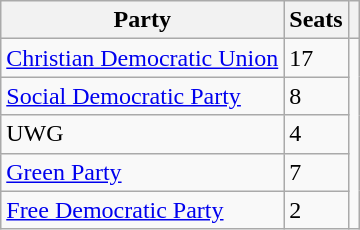<table class="wikitable">
<tr>
<th>Party</th>
<th>Seats</th>
<th></th>
</tr>
<tr>
<td><a href='#'>Christian Democratic Union</a></td>
<td>17</td>
<td rowspan="5"></td>
</tr>
<tr>
<td><a href='#'>Social Democratic Party</a></td>
<td>8</td>
</tr>
<tr>
<td>UWG</td>
<td>4</td>
</tr>
<tr>
<td><a href='#'>Green Party</a></td>
<td>7</td>
</tr>
<tr>
<td><a href='#'>Free Democratic Party</a></td>
<td>2</td>
</tr>
</table>
